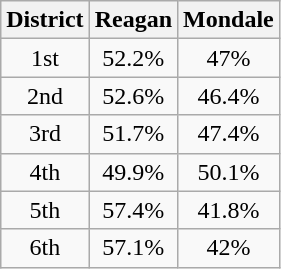<table class="wikitable sortable" - style="text-align:center;">
<tr>
<th>District</th>
<th>Reagan</th>
<th>Mondale</th>
</tr>
<tr>
<td>1st</td>
<td>52.2%</td>
<td>47%</td>
</tr>
<tr>
<td>2nd</td>
<td>52.6%</td>
<td>46.4%</td>
</tr>
<tr>
<td>3rd</td>
<td>51.7%</td>
<td>47.4%</td>
</tr>
<tr>
<td>4th</td>
<td>49.9%</td>
<td>50.1%</td>
</tr>
<tr>
<td>5th</td>
<td>57.4%</td>
<td>41.8%</td>
</tr>
<tr>
<td>6th</td>
<td>57.1%</td>
<td>42%</td>
</tr>
</table>
